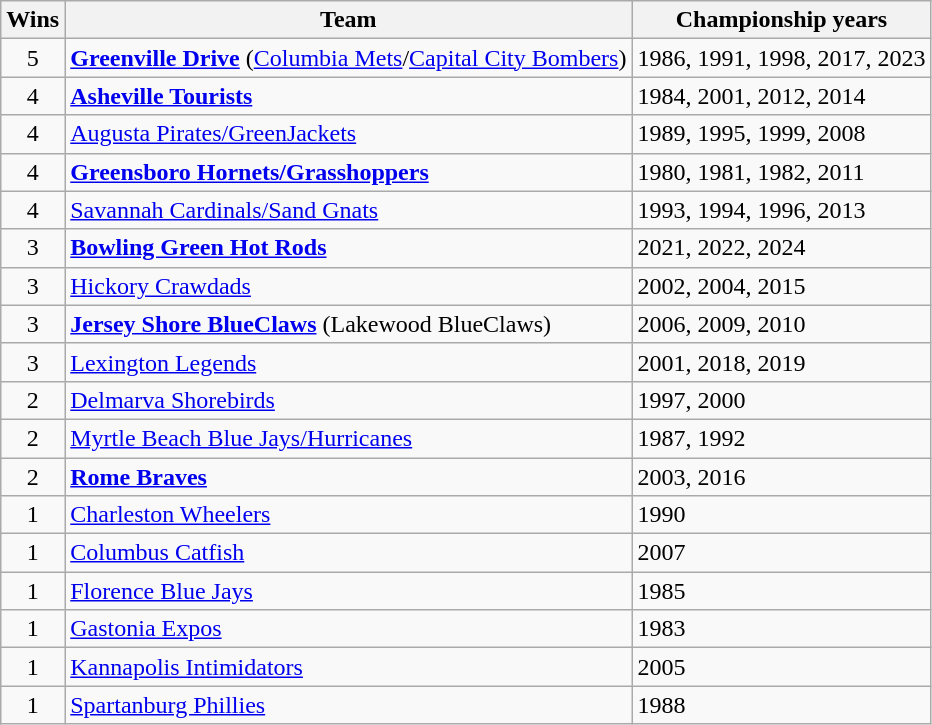<table class="sortable wikitable" style="text-align:left;">
<tr>
<th>Wins</th>
<th>Team</th>
<th>Championship years</th>
</tr>
<tr>
<td style="text-align:center;">5</td>
<td><strong><a href='#'>Greenville Drive</a></strong> (<a href='#'>Columbia Mets</a>/<a href='#'>Capital City Bombers</a>)</td>
<td>1986, 1991, 1998, 2017, 2023</td>
</tr>
<tr>
<td style="text-align:center;">4</td>
<td><strong><a href='#'>Asheville Tourists</a></strong></td>
<td>1984, 2001, 2012, 2014</td>
</tr>
<tr>
<td style="text-align:center;">4</td>
<td><a href='#'>Augusta Pirates/GreenJackets</a></td>
<td>1989, 1995, 1999, 2008</td>
</tr>
<tr>
<td style="text-align:center;">4</td>
<td><strong><a href='#'>Greensboro Hornets/Grasshoppers</a></strong></td>
<td>1980, 1981, 1982, 2011</td>
</tr>
<tr>
<td style="text-align:center;">4</td>
<td><a href='#'>Savannah Cardinals/Sand Gnats</a></td>
<td>1993, 1994, 1996, 2013</td>
</tr>
<tr>
<td style="text-align:center;">3</td>
<td><strong><a href='#'>Bowling Green Hot Rods</a></strong></td>
<td>2021, 2022, 2024</td>
</tr>
<tr>
<td style="text-align:center;">3</td>
<td><a href='#'>Hickory Crawdads</a></td>
<td>2002, 2004, 2015</td>
</tr>
<tr>
<td style="text-align:center;">3</td>
<td><strong><a href='#'>Jersey Shore BlueClaws</a></strong> (Lakewood BlueClaws)</td>
<td>2006, 2009, 2010</td>
</tr>
<tr>
<td style="text-align:center;">3</td>
<td><a href='#'>Lexington Legends</a></td>
<td>2001, 2018, 2019</td>
</tr>
<tr>
<td style="text-align:center;">2</td>
<td><a href='#'>Delmarva Shorebirds</a></td>
<td>1997, 2000</td>
</tr>
<tr>
<td style="text-align:center;">2</td>
<td><a href='#'>Myrtle Beach Blue Jays/Hurricanes</a></td>
<td>1987, 1992</td>
</tr>
<tr>
<td style="text-align:center;">2</td>
<td><strong><a href='#'>Rome Braves</a></strong></td>
<td>2003, 2016</td>
</tr>
<tr>
<td style="text-align:center;">1</td>
<td><a href='#'>Charleston Wheelers</a></td>
<td>1990</td>
</tr>
<tr>
<td style="text-align:center;">1</td>
<td><a href='#'>Columbus Catfish</a></td>
<td>2007</td>
</tr>
<tr>
<td style="text-align:center;">1</td>
<td><a href='#'>Florence Blue Jays</a></td>
<td>1985</td>
</tr>
<tr>
<td style="text-align:center;">1</td>
<td><a href='#'>Gastonia Expos</a></td>
<td>1983</td>
</tr>
<tr>
<td style="text-align:center;">1</td>
<td><a href='#'>Kannapolis Intimidators</a></td>
<td>2005</td>
</tr>
<tr>
<td style="text-align:center;">1</td>
<td><a href='#'>Spartanburg Phillies</a></td>
<td>1988</td>
</tr>
</table>
